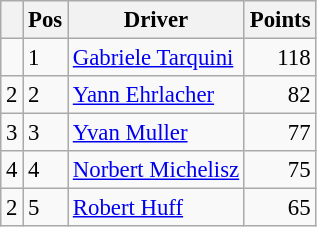<table class="wikitable" style="font-size: 95%;">
<tr>
<th></th>
<th>Pos</th>
<th>Driver</th>
<th>Points</th>
</tr>
<tr>
<td align="left"></td>
<td>1</td>
<td> <a href='#'>Gabriele Tarquini</a></td>
<td align="right">118</td>
</tr>
<tr>
<td align="left"> 2</td>
<td>2</td>
<td> <a href='#'>Yann Ehrlacher</a></td>
<td align="right">82</td>
</tr>
<tr>
<td align="left"> 3</td>
<td>3</td>
<td> <a href='#'>Yvan Muller</a></td>
<td align="right">77</td>
</tr>
<tr>
<td align="left"> 4</td>
<td>4</td>
<td> <a href='#'>Norbert Michelisz</a></td>
<td align="right">75</td>
</tr>
<tr>
<td align="left"> 2</td>
<td>5</td>
<td> <a href='#'>Robert Huff</a></td>
<td align="right">65</td>
</tr>
</table>
